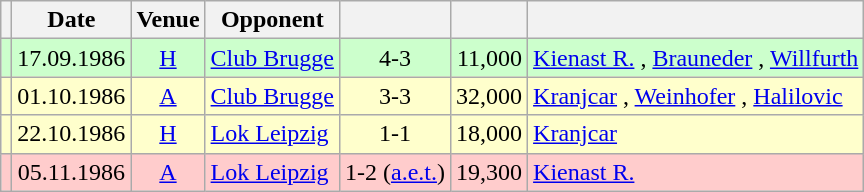<table class="wikitable" Style="text-align: center">
<tr>
<th></th>
<th>Date</th>
<th>Venue</th>
<th>Opponent</th>
<th></th>
<th></th>
<th></th>
</tr>
<tr style="background:#cfc">
<td></td>
<td>17.09.1986</td>
<td><a href='#'>H</a></td>
<td align="left"><a href='#'>Club Brugge</a> </td>
<td>4-3</td>
<td align="right">11,000</td>
<td align="left"><a href='#'>Kienast R.</a>  , <a href='#'>Brauneder</a> , <a href='#'>Willfurth</a> </td>
</tr>
<tr style="background:#ffc">
<td></td>
<td>01.10.1986</td>
<td><a href='#'>A</a></td>
<td align="left"><a href='#'>Club Brugge</a> </td>
<td>3-3</td>
<td align="right">32,000</td>
<td align="left"><a href='#'>Kranjcar</a> , <a href='#'>Weinhofer</a> , <a href='#'>Halilovic</a> </td>
</tr>
<tr style="background:#ffc">
<td></td>
<td>22.10.1986</td>
<td><a href='#'>H</a></td>
<td align="left"><a href='#'>Lok Leipzig</a> </td>
<td>1-1</td>
<td align="right">18,000</td>
<td align="left"><a href='#'>Kranjcar</a> </td>
</tr>
<tr style="background:#fcc">
<td></td>
<td>05.11.1986</td>
<td><a href='#'>A</a></td>
<td align="left"><a href='#'>Lok Leipzig</a> </td>
<td>1-2 (<a href='#'>a.e.t.</a>)</td>
<td align="right">19,300</td>
<td align="left"><a href='#'>Kienast R.</a> </td>
</tr>
</table>
